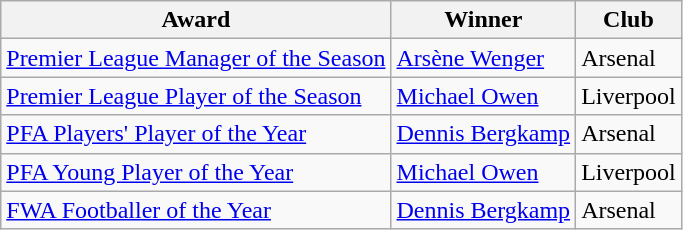<table class="wikitable">
<tr>
<th>Award</th>
<th>Winner</th>
<th>Club</th>
</tr>
<tr>
<td><a href='#'>Premier League Manager of the Season</a></td>
<td> <a href='#'>Arsène Wenger</a></td>
<td>Arsenal</td>
</tr>
<tr>
<td><a href='#'>Premier League Player of the Season</a></td>
<td> <a href='#'>Michael Owen</a></td>
<td>Liverpool</td>
</tr>
<tr>
<td><a href='#'>PFA Players' Player of the Year</a></td>
<td> <a href='#'>Dennis Bergkamp</a></td>
<td>Arsenal</td>
</tr>
<tr>
<td><a href='#'>PFA Young Player of the Year</a></td>
<td> <a href='#'>Michael Owen</a></td>
<td>Liverpool</td>
</tr>
<tr>
<td><a href='#'>FWA Footballer of the Year</a></td>
<td> <a href='#'>Dennis Bergkamp</a></td>
<td>Arsenal</td>
</tr>
</table>
